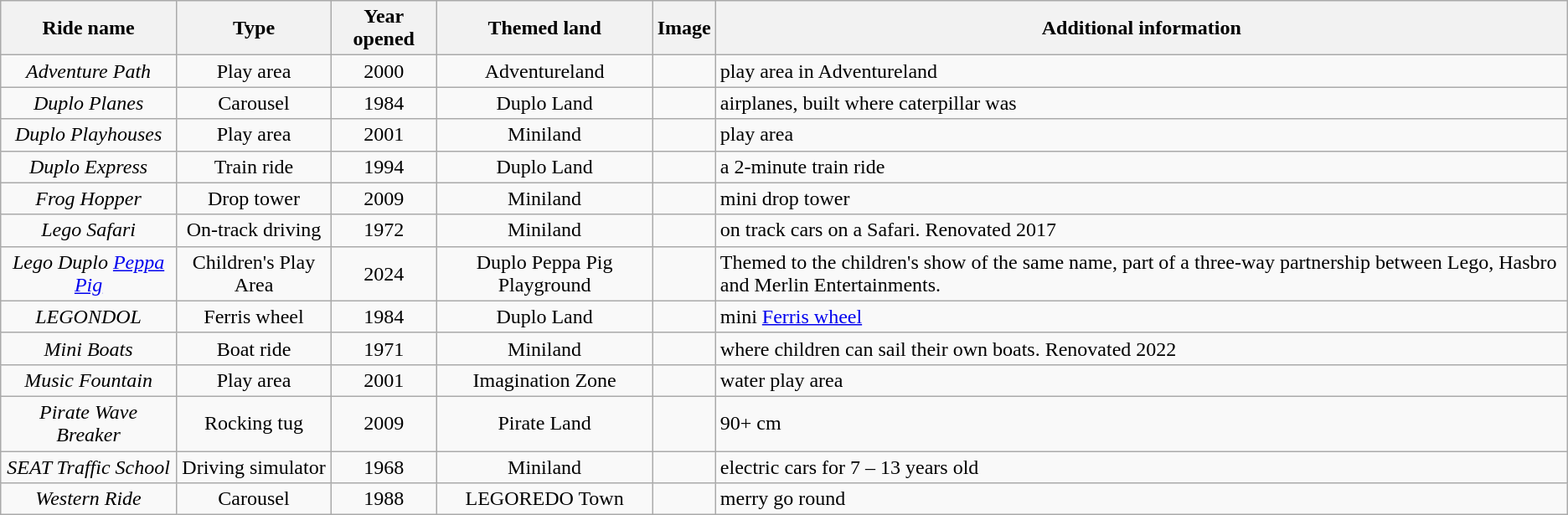<table class="wikitable sortable" style="font-size:100%;text-align:center;">
<tr>
<th>Ride name</th>
<th>Type</th>
<th>Year opened</th>
<th>Themed land</th>
<th class="unsortable">Image</th>
<th class="unsortable">Additional information</th>
</tr>
<tr>
<td><em>Adventure Path</em></td>
<td>Play area</td>
<td>2000</td>
<td>Adventureland</td>
<td></td>
<td style="text-align:left;">play area in Adventureland</td>
</tr>
<tr>
<td><em>Duplo Planes</em></td>
<td>Carousel</td>
<td>1984</td>
<td>Duplo Land</td>
<td></td>
<td style="text-align:left;">airplanes, built where caterpillar was</td>
</tr>
<tr>
<td><em>Duplo Playhouses</em></td>
<td>Play area</td>
<td>2001</td>
<td>Miniland</td>
<td></td>
<td style="text-align:left;">play area</td>
</tr>
<tr>
<td><em>Duplo Express</em></td>
<td>Train ride</td>
<td>1994</td>
<td>Duplo Land</td>
<td></td>
<td style="text-align:left;">a 2-minute train ride</td>
</tr>
<tr>
<td><em>Frog Hopper</em></td>
<td>Drop tower</td>
<td>2009</td>
<td>Miniland</td>
<td></td>
<td style="text-align:left;">mini drop tower</td>
</tr>
<tr>
<td><em>Lego Safari</em></td>
<td>On-track driving</td>
<td>1972</td>
<td>Miniland</td>
<td></td>
<td style="text-align:left;">on track cars on a Safari. Renovated 2017</td>
</tr>
<tr>
<td><em>Lego Duplo <a href='#'>Peppa Pig</a></em></td>
<td>Children's Play Area</td>
<td>2024</td>
<td>Duplo Peppa Pig Playground</td>
<td></td>
<td style="text-align:left;">Themed to the children's show of the same name, part of a three-way partnership between Lego, Hasbro and Merlin Entertainments.</td>
</tr>
<tr>
<td><em>LEGONDOL</em></td>
<td>Ferris wheel</td>
<td>1984</td>
<td>Duplo Land</td>
<td></td>
<td style="text-align:left;">mini <a href='#'>Ferris wheel</a></td>
</tr>
<tr>
<td><em>Mini Boats</em></td>
<td>Boat ride</td>
<td>1971</td>
<td>Miniland</td>
<td></td>
<td style="text-align:left;">where children can sail their own boats. Renovated 2022</td>
</tr>
<tr>
<td><em>Music Fountain</em></td>
<td>Play area</td>
<td>2001</td>
<td>Imagination Zone</td>
<td></td>
<td style="text-align:left;">water play area</td>
</tr>
<tr>
<td><em>Pirate Wave Breaker</em></td>
<td>Rocking tug</td>
<td>2009</td>
<td>Pirate Land</td>
<td></td>
<td style="text-align:left;">90+ cm</td>
</tr>
<tr>
<td><em>SEAT Traffic School</em></td>
<td>Driving simulator</td>
<td>1968</td>
<td>Miniland</td>
<td></td>
<td style="text-align:left;">electric cars for 7 – 13 years old</td>
</tr>
<tr>
<td><em>Western Ride</em></td>
<td>Carousel</td>
<td>1988</td>
<td>LEGOREDO Town</td>
<td></td>
<td style="text-align:left;">merry go round</td>
</tr>
</table>
